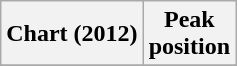<table class="wikitable plainrowheaders">
<tr>
<th scope="col">Chart (2012)</th>
<th scope="col">Peak<br>position</th>
</tr>
<tr>
</tr>
</table>
